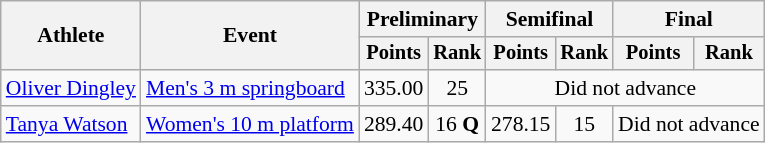<table class=wikitable style="font-size:90%">
<tr>
<th rowspan="2">Athlete</th>
<th rowspan="2">Event</th>
<th colspan="2">Preliminary</th>
<th colspan="2">Semifinal</th>
<th colspan="2">Final</th>
</tr>
<tr style="font-size:95%">
<th>Points</th>
<th>Rank</th>
<th>Points</th>
<th>Rank</th>
<th>Points</th>
<th>Rank</th>
</tr>
<tr align=center>
<td align=left><a href='#'>Oliver Dingley</a></td>
<td align=left><a href='#'>Men's 3 m springboard</a></td>
<td>335.00</td>
<td>25</td>
<td colspan=4>Did not advance</td>
</tr>
<tr align=center>
<td align=left><a href='#'>Tanya Watson</a></td>
<td align=left><a href='#'>Women's 10 m platform</a></td>
<td>289.40</td>
<td>16 <strong>Q</strong></td>
<td>278.15</td>
<td>15</td>
<td colspan=2>Did not advance</td>
</tr>
</table>
